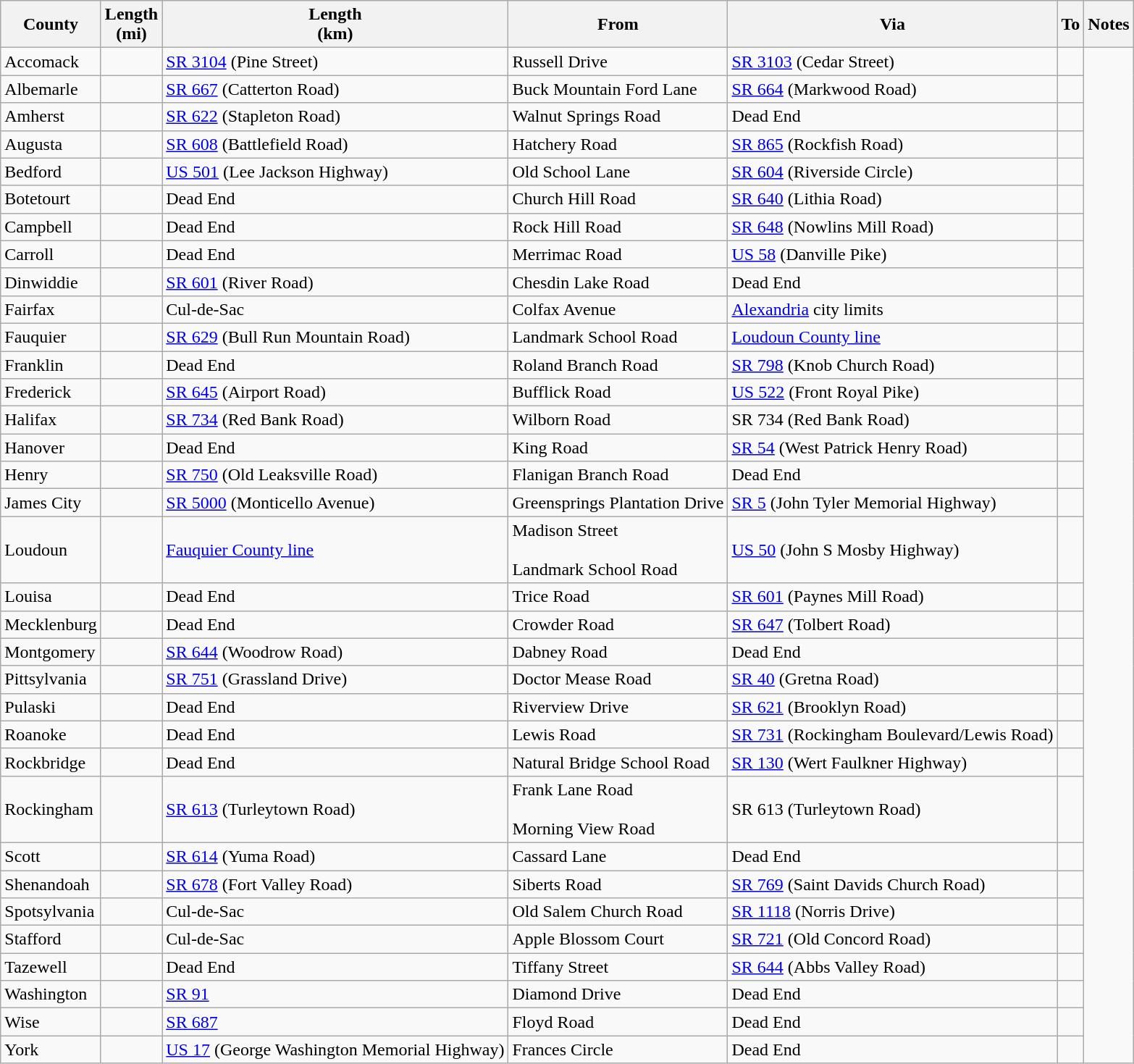<table class="wikitable sortable">
<tr>
<th>County</th>
<th>Length<br>(mi)</th>
<th>Length<br>(km)</th>
<th class="unsortable">From</th>
<th class="unsortable">Via</th>
<th class="unsortable">To</th>
<th class="unsortable">Notes</th>
</tr>
<tr>
<td id="Accomack">Accomack</td>
<td></td>
<td><a href='#'>SR 3104</a> (Pine Street)</td>
<td>Russell Drive</td>
<td><a href='#'>SR 3103</a> (Cedar Street)</td>
<td></td>
</tr>
<tr>
<td id="Albemarle">Albemarle</td>
<td></td>
<td><a href='#'>SR 667</a> (Catterton Road)</td>
<td>Buck Mountain Ford Lane</td>
<td><a href='#'>SR 664</a> (Markwood Road)</td>
<td><br>
</td>
</tr>
<tr>
<td id="Amherst">Amherst</td>
<td></td>
<td><a href='#'>SR 622</a> (Stapleton Road)</td>
<td>Walnut Springs Road</td>
<td>Dead End</td>
<td><br>
</td>
</tr>
<tr>
<td id="Augusta">Augusta</td>
<td></td>
<td><a href='#'>SR 608</a> (Battlefield Road)</td>
<td>Hatchery Road</td>
<td><a href='#'>SR 865</a> (Rockfish Road)</td>
<td><br></td>
</tr>
<tr>
<td id="Bedford">Bedford</td>
<td></td>
<td><a href='#'>US 501</a> (Lee Jackson Highway)</td>
<td>Old School Lane</td>
<td><a href='#'>SR 604</a> (Riverside Circle)</td>
<td><br></td>
</tr>
<tr>
<td id="Botetourt">Botetourt</td>
<td></td>
<td>Dead End</td>
<td>Church Hill Road</td>
<td><a href='#'>SR 640</a> (Lithia Road)</td>
<td><br>

</td>
</tr>
<tr>
<td id="Campbell">Campbell</td>
<td></td>
<td>Dead End</td>
<td>Rock Hill Road</td>
<td><a href='#'>SR 648</a> (Nowlins Mill Road)</td>
<td><br></td>
</tr>
<tr>
<td id="Carroll">Carroll</td>
<td></td>
<td>Dead End</td>
<td>Merrimac Road</td>
<td><a href='#'>US 58</a> (Danville Pike)</td>
<td><br>






</td>
</tr>
<tr>
<td id="Dinwiddie">Dinwiddie</td>
<td></td>
<td><a href='#'>SR 601</a> (River Road)</td>
<td>Chesdin Lake Road</td>
<td>Dead End</td>
<td><br></td>
</tr>
<tr>
<td id="Fairfax">Fairfax</td>
<td></td>
<td>Cul-de-Sac</td>
<td>Colfax Avenue</td>
<td><a href='#'>Alexandria</a> city limits</td>
<td></td>
</tr>
<tr>
<td id="Fauquier">Fauquier</td>
<td></td>
<td><a href='#'>SR 629</a> (Bull Run Mountain Road)</td>
<td>Landmark School Road</td>
<td><a href='#'>Loudoun County line</a></td>
<td><br>
</td>
</tr>
<tr>
<td id="Franklin">Franklin</td>
<td></td>
<td>Dead End</td>
<td>Roland Branch Road</td>
<td><a href='#'>SR 798</a> (Knob Church Road)</td>
<td></td>
</tr>
<tr>
<td id="Frederick">Frederick</td>
<td></td>
<td><a href='#'>SR 645</a> (Airport Road)</td>
<td>Bufflick Road</td>
<td><a href='#'>US 522</a> (Front Royal Pike)</td>
<td><br>




</td>
</tr>
<tr>
<td id="Halifax">Halifax</td>
<td></td>
<td><a href='#'>SR 734</a> (Red Bank Road)</td>
<td>Wilborn Road</td>
<td>SR 734 (Red Bank Road)</td>
<td></td>
</tr>
<tr>
<td id="Hanover">Hanover</td>
<td></td>
<td>Dead End</td>
<td>King Road</td>
<td><a href='#'>SR 54</a> (West Patrick Henry Road)</td>
<td><br></td>
</tr>
<tr>
<td id="Henry">Henry</td>
<td></td>
<td><a href='#'>SR 750</a> (Old Leaksville Road)</td>
<td>Flanigan Branch Road</td>
<td>Dead End</td>
<td><br>
</td>
</tr>
<tr>
<td id="James City">James City</td>
<td></td>
<td><a href='#'>SR 5000</a> (Monticello Avenue)</td>
<td>Greensprings Plantation Drive</td>
<td><a href='#'>SR 5</a> (John Tyler Memorial Highway)</td>
<td><br>



</td>
</tr>
<tr>
<td id="Loudoun">Loudoun</td>
<td></td>
<td><a href='#'>Fauquier County line</a></td>
<td>Madison Street<br><br>Landmark School Road</td>
<td><a href='#'>US 50</a> (John S Mosby Highway)</td>
<td></td>
</tr>
<tr>
<td id="Louisa">Louisa</td>
<td></td>
<td>Dead End</td>
<td>Trice Road</td>
<td><a href='#'>SR 601</a> (Paynes Mill Road)</td>
<td><br>

</td>
</tr>
<tr>
<td id="Mecklenburg">Mecklenburg</td>
<td></td>
<td>Dead End</td>
<td>Crowder Road</td>
<td><a href='#'>SR 647</a> (Tolbert Road)</td>
<td><br></td>
</tr>
<tr>
<td id="Montgomery">Montgomery</td>
<td></td>
<td><a href='#'>SR 644</a> (Woodrow Road)</td>
<td>Dabney Road</td>
<td>Dead End</td>
<td><br>






</td>
</tr>
<tr>
<td id="Pittsylvania">Pittsylvania</td>
<td></td>
<td><a href='#'>SR 751</a> (Grassland Drive)</td>
<td>Doctor Mease Road</td>
<td><a href='#'>SR 40</a> (Gretna Road)</td>
<td><br>


</td>
</tr>
<tr>
<td id="Pulaski">Pulaski</td>
<td></td>
<td>Dead End</td>
<td>Riverview Drive</td>
<td><a href='#'>SR 621</a> (Brooklyn Road)</td>
<td><br>
</td>
</tr>
<tr>
<td id="Roanoke">Roanoke</td>
<td></td>
<td>Dead End</td>
<td>Lewis Road</td>
<td><a href='#'>SR 731</a> (Rockingham Boulevard/Lewis Road)</td>
<td></td>
</tr>
<tr>
<td id="Rockbridge">Rockbridge</td>
<td></td>
<td>Dead End</td>
<td>Natural Bridge School Road</td>
<td><a href='#'>SR 130</a> (Wert Faulkner Highway)</td>
<td></td>
</tr>
<tr>
<td id="Rockingham">Rockingham</td>
<td></td>
<td><a href='#'>SR 613</a> (Turleytown Road)</td>
<td>Frank Lane Road<br><br>Morning View Road</td>
<td>SR 613 (Turleytown Road)</td>
<td><br></td>
</tr>
<tr>
<td id="Scott">Scott</td>
<td></td>
<td><a href='#'>SR 614</a> (Yuma Road)</td>
<td>Cassard Lane</td>
<td>Dead End</td>
<td></td>
</tr>
<tr>
<td id="Shenandoah">Shenandoah</td>
<td></td>
<td><a href='#'>SR 678</a> (Fort Valley Road)</td>
<td>Siberts Road</td>
<td><a href='#'>SR 769</a> (Saint Davids Church Road)</td>
<td><br>
</td>
</tr>
<tr>
<td id="Spotsylvania">Spotsylvania</td>
<td></td>
<td>Cul-de-Sac</td>
<td>Old Salem Church Road</td>
<td><a href='#'>SR 1118</a> (Norris Drive)</td>
<td></td>
</tr>
<tr>
<td id="Stafford">Stafford</td>
<td></td>
<td>Cul-de-Sac</td>
<td>Apple Blossom Court</td>
<td><a href='#'>SR 721</a> (Old Concord Road)</td>
<td><br>
</td>
</tr>
<tr>
<td id="Tazewell">Tazewell</td>
<td></td>
<td>Dead End</td>
<td>Tiffany Street</td>
<td><a href='#'>SR 644</a> (Abbs Valley Road)</td>
<td><br></td>
</tr>
<tr>
<td id="Washington">Washington</td>
<td></td>
<td><a href='#'>SR 91</a></td>
<td>Diamond Drive</td>
<td>Dead End</td>
<td><br></td>
</tr>
<tr>
<td id="Wise">Wise</td>
<td></td>
<td><a href='#'>SR 687</a></td>
<td>Floyd Road</td>
<td>Dead End</td>
<td><br></td>
</tr>
<tr>
<td id="York">York</td>
<td></td>
<td><a href='#'>US 17</a> (George Washington Memorial Highway)</td>
<td>Frances Circle</td>
<td>Dead End</td>
<td></td>
</tr>
</table>
